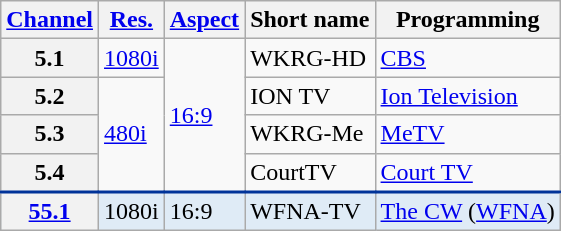<table class="wikitable">
<tr>
<th scope = "col"><a href='#'>Channel</a></th>
<th scope = "col"><a href='#'>Res.</a></th>
<th scope = "col"><a href='#'>Aspect</a></th>
<th scope = "col">Short name</th>
<th scope = "col">Programming</th>
</tr>
<tr>
<th scope = "row">5.1</th>
<td><a href='#'>1080i</a></td>
<td rowspan=4><a href='#'>16:9</a></td>
<td>WKRG-HD</td>
<td><a href='#'>CBS</a></td>
</tr>
<tr>
<th scope = "row">5.2</th>
<td rowspan=3><a href='#'>480i</a></td>
<td>ION TV</td>
<td><a href='#'>Ion Television</a></td>
</tr>
<tr>
<th scope = "row">5.3</th>
<td>WKRG-Me</td>
<td><a href='#'>MeTV</a></td>
</tr>
<tr>
<th scope = "row">5.4</th>
<td>CourtTV</td>
<td><a href='#'>Court TV</a></td>
</tr>
<tr style="background-color:#DFEBF6; border-top: 2px solid #003399;">
<th scope = "row"><a href='#'>55.1</a></th>
<td>1080i</td>
<td>16:9</td>
<td>WFNA-TV</td>
<td><a href='#'>The CW</a> (<a href='#'>WFNA</a>)</td>
</tr>
</table>
